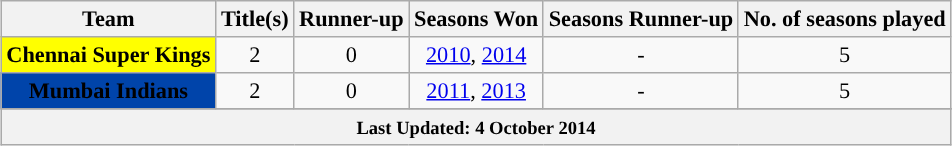<table class="wikitable" style="text-align:center;margin:auto;font-size:93%;">
<tr>
<th>Team</th>
<th>Title(s)</th>
<th>Runner-up</th>
<th>Seasons Won</th>
<th>Seasons Runner-up</th>
<th>No. of seasons played</th>
</tr>
<tr>
<td style="background-color:yellow"><span><strong>Chennai Super Kings</strong></span></td>
<td>2</td>
<td>0</td>
<td><a href='#'>2010</a>, <a href='#'>2014</a></td>
<td>-</td>
<td>5</td>
</tr>
<tr>
<td style="background-color:#0044AA"><span><strong>Mumbai Indians</strong></span></td>
<td>2</td>
<td>0</td>
<td><a href='#'>2011</a>, <a href='#'>2013</a></td>
<td>-</td>
<td>5</td>
</tr>
<tr>
</tr>
<tr class=sortbottom>
<th colspan=7><small>Last Updated: 4 October 2014</small></th>
</tr>
</table>
